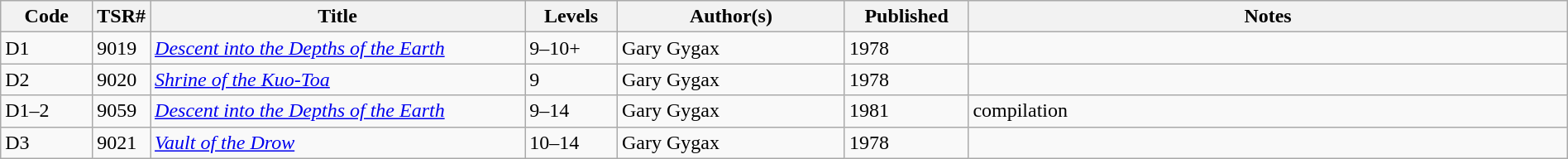<table class="wikitable" style="width: 100%">
<tr>
<th scope="col" style="width: 6%;">Code</th>
<th>TSR#</th>
<th scope="col" style="width: 25%;">Title</th>
<th scope="col" style="width: 6%;">Levels</th>
<th scope="col" style="width: 15%;">Author(s)</th>
<th scope="col" style="width: 8%;">Published</th>
<th scope="col" style="width: 40%;">Notes</th>
</tr>
<tr>
<td>D1</td>
<td>9019</td>
<td><em><a href='#'>Descent into the Depths of the Earth</a></em></td>
<td>9–10+</td>
<td>Gary Gygax</td>
<td>1978</td>
<td> </td>
</tr>
<tr>
<td>D2</td>
<td>9020</td>
<td><em><a href='#'>Shrine of the Kuo-Toa</a></em></td>
<td>9</td>
<td>Gary Gygax</td>
<td>1978</td>
<td> </td>
</tr>
<tr>
<td>D1–2</td>
<td>9059</td>
<td><em><a href='#'>Descent into the Depths of the Earth</a></em></td>
<td>9–14</td>
<td>Gary Gygax</td>
<td>1981</td>
<td>compilation</td>
</tr>
<tr>
<td>D3</td>
<td>9021</td>
<td><em><a href='#'>Vault of the Drow</a></em></td>
<td>10–14</td>
<td>Gary Gygax</td>
<td>1978</td>
<td> </td>
</tr>
</table>
